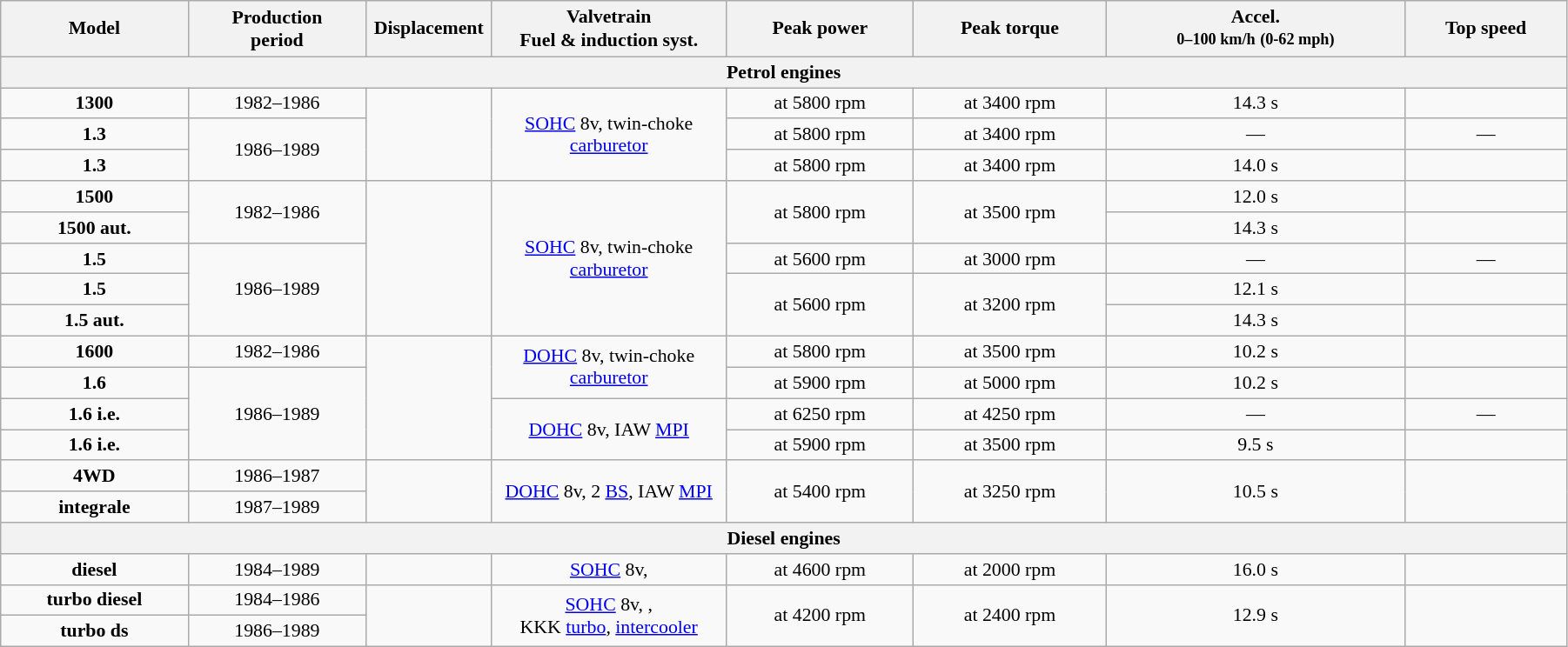<table class="wikitable" style="text-align:center; font-size:91%;" width=95%>
<tr>
<th>Model</th>
<th>Production<br>period</th>
<th style="line-height:1.2em;" width=8%>Displacement</th>
<th style="line-height:1.2em;" width=15%>Valvetrain<br>Fuel & induction syst.</th>
<th>Peak power</th>
<th>Peak torque</th>
<th style="line-height:1.2em;">Accel.<br><small>0–100 km/h</small> <small>(0-62 mph)</small></th>
<th>Top speed</th>
</tr>
<tr>
<th colspan=8>Petrol engines</th>
</tr>
<tr>
<td><strong>1300</strong></td>
<td>1982–1986</td>
<td rowspan=3></td>
<td rowspan=3><a href='#'>SOHC</a> 8v, twin-choke <a href='#'>carburetor</a></td>
<td> at 5800 rpm</td>
<td> at 3400 rpm</td>
<td>14.3 s</td>
<td></td>
</tr>
<tr>
<td><strong>1.3</strong></td>
<td rowspan=2>1986–1989</td>
<td> at 5800 rpm</td>
<td> at 3400 rpm</td>
<td>—</td>
<td>—</td>
</tr>
<tr>
<td><strong>1.3</strong></td>
<td> at 5800 rpm</td>
<td> at 3400 rpm</td>
<td>14.0 s</td>
<td></td>
</tr>
<tr>
<td><strong>1500</strong></td>
<td rowspan=2>1982–1986</td>
<td rowspan=5></td>
<td rowspan=5><a href='#'>SOHC</a> 8v, twin-choke <a href='#'>carburetor</a></td>
<td rowspan=2> at 5800 rpm</td>
<td rowspan=2> at 3500 rpm</td>
<td>12.0 s</td>
<td></td>
</tr>
<tr>
<td><strong>1500 aut.</strong></td>
<td>14.3 s</td>
<td></td>
</tr>
<tr>
<td><strong>1.5</strong></td>
<td rowspan=3>1986–1989</td>
<td> at 5600 rpm</td>
<td> at 3000 rpm</td>
<td>—</td>
<td>—</td>
</tr>
<tr>
<td><strong>1.5</strong></td>
<td rowspan=2> at 5600 rpm</td>
<td rowspan=2> at 3200 rpm</td>
<td>12.1 s</td>
<td></td>
</tr>
<tr>
<td><strong>1.5 aut.</strong></td>
<td>14.3 s</td>
<td></td>
</tr>
<tr>
<td><strong>1600</strong></td>
<td>1982–1986</td>
<td rowspan=4></td>
<td rowspan=2><a href='#'>DOHC</a> 8v, twin-choke <a href='#'>carburetor</a></td>
<td> at 5800 rpm</td>
<td> at 3500 rpm</td>
<td>10.2 s</td>
<td></td>
</tr>
<tr>
<td><strong>1.6</strong></td>
<td rowspan=3>1986–1989</td>
<td> at 5900 rpm</td>
<td> at 5000 rpm</td>
<td>10.2 s</td>
<td></td>
</tr>
<tr>
<td><strong>1.6 i.e.</strong></td>
<td rowspan=2><a href='#'>DOHC</a> 8v, IAW <a href='#'>MPI</a></td>
<td> at 6250 rpm</td>
<td> at 4250 rpm</td>
<td>—</td>
<td>—</td>
</tr>
<tr>
<td><strong>1.6 i.e.</strong></td>
<td> at 5900 rpm</td>
<td> at 3500 rpm</td>
<td>9.5 s</td>
<td></td>
</tr>
<tr>
<td><strong>4WD</strong></td>
<td>1986–1987</td>
<td rowspan=2></td>
<td rowspan=2><a href='#'>DOHC</a> 8v, 2 <a href='#'>BS</a>, IAW <a href='#'>MPI</a></td>
<td rowspan=2> at 5400 rpm</td>
<td rowspan=2> at 3250 rpm</td>
<td rowspan=2>10.5 s</td>
<td rowspan=2></td>
</tr>
<tr>
<td><strong>integrale</strong></td>
<td>1987–1989</td>
</tr>
<tr>
<th colspan=8>Diesel engines</th>
</tr>
<tr>
<td><strong>diesel</strong></td>
<td>1984–1989</td>
<td></td>
<td><a href='#'>SOHC</a> 8v, </td>
<td> at 4600 rpm</td>
<td> at 2000 rpm</td>
<td>16.0 s</td>
<td></td>
</tr>
<tr>
<td><strong>turbo diesel</strong></td>
<td>1984–1986</td>
<td rowspan=2></td>
<td rowspan=2><a href='#'>SOHC</a> 8v, ,<br>KKK <a href='#'>turbo</a>, <a href='#'>intercooler</a></td>
<td rowspan=2> at 4200 rpm</td>
<td rowspan=2> at 2400 rpm</td>
<td rowspan=2>12.9 s</td>
<td rowspan=2></td>
</tr>
<tr>
<td><strong>turbo ds</strong></td>
<td>1986–1989</td>
</tr>
</table>
